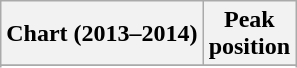<table class="wikitable sortable">
<tr>
<th>Chart (2013–2014)</th>
<th>Peak<br>position</th>
</tr>
<tr>
</tr>
<tr>
</tr>
<tr>
</tr>
<tr>
</tr>
<tr>
</tr>
</table>
